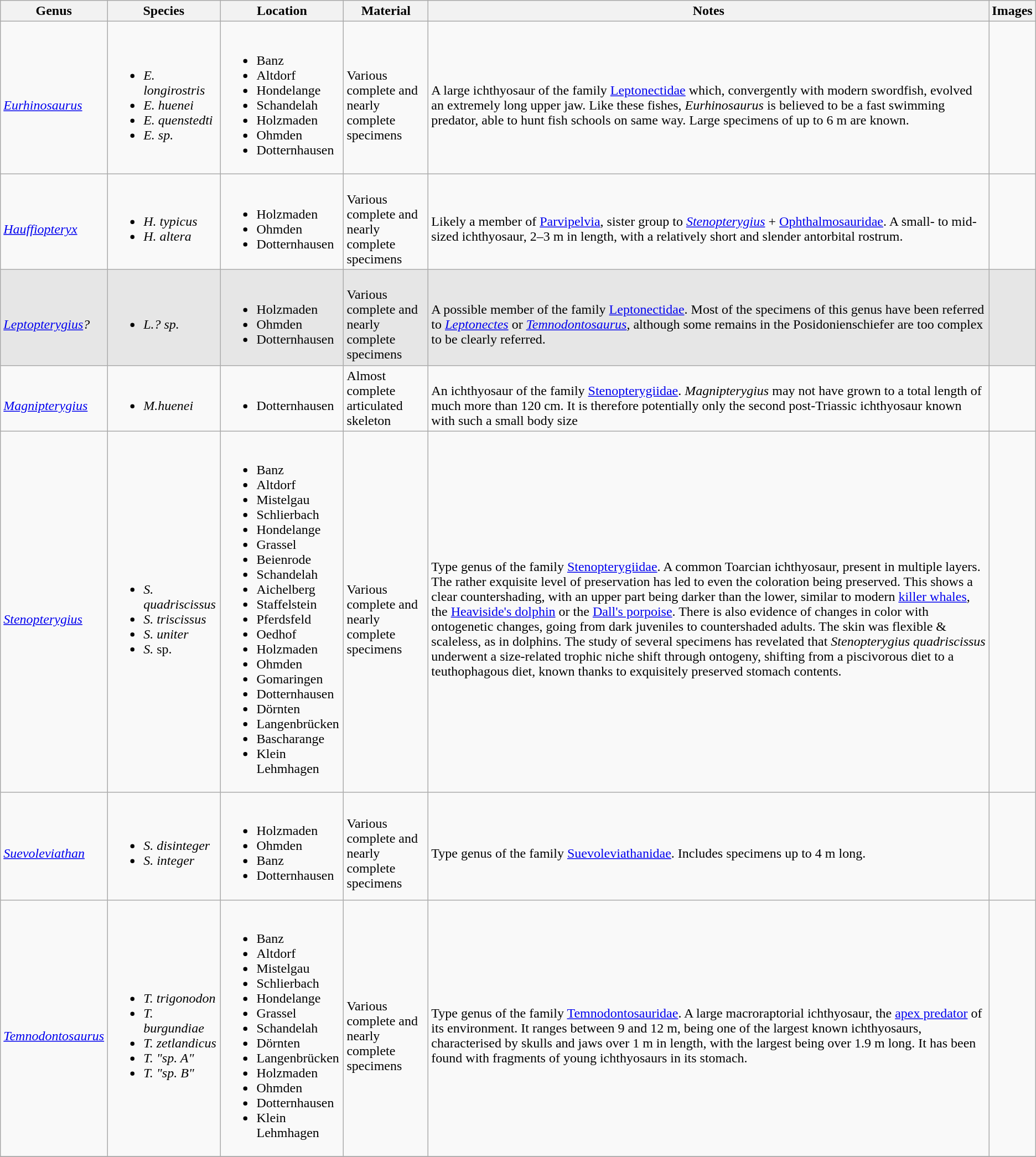<table class = "wikitable">
<tr>
<th>Genus</th>
<th>Species</th>
<th>Location</th>
<th>Material</th>
<th>Notes</th>
<th>Images</th>
</tr>
<tr>
<td><br><em><a href='#'>Eurhinosaurus</a></em></td>
<td><br><ul><li><em>E. longirostris</em></li><li><em>E. huenei</em></li><li><em>E. quenstedti</em></li><li><em>E. sp.</em></li></ul></td>
<td><br><ul><li>Banz</li><li>Altdorf</li><li>Hondelange</li><li>Schandelah</li><li>Holzmaden</li><li>Ohmden</li><li>Dotternhausen</li></ul></td>
<td><br>Various complete and nearly complete specimens</td>
<td><br>A large ichthyosaur of the family <a href='#'>Leptonectidae</a> which, convergently with modern swordfish, evolved an extremely long upper jaw. Like these fishes, <em>Eurhinosaurus</em> is believed to be a fast swimming predator, able to hunt fish schools on same way. Large specimens of up to 6 m are known.</td>
<td><br></td>
</tr>
<tr>
<td><br><em><a href='#'>Hauffiopteryx</a></em></td>
<td><br><ul><li><em>H. typicus</em></li><li><em>H. altera</em></li></ul></td>
<td><br><ul><li>Holzmaden</li><li>Ohmden</li><li>Dotternhausen</li></ul></td>
<td><br>Various complete and nearly complete specimens</td>
<td><br>Likely a member of <a href='#'>Parvipelvia</a>, sister group to <em><a href='#'>Stenopterygius</a></em> + <a href='#'>Ophthalmosauridae</a>. A small- to mid-sized ichthyosaur, 2–3 m in length, with a relatively short and slender antorbital rostrum.</td>
<td><br></td>
</tr>
<tr>
<td style="background:#E6E6E6;"><br><em><a href='#'>Leptopterygius</a>?</em></td>
<td style="background:#E6E6E6;"><br><ul><li><em>L.? sp.</em></li></ul></td>
<td style="background:#E6E6E6;"><br><ul><li>Holzmaden</li><li>Ohmden</li><li>Dotternhausen</li></ul></td>
<td style="background:#E6E6E6;"><br>Various complete and nearly complete specimens</td>
<td style="background:#E6E6E6;"><br>A possible member of the family <a href='#'>Leptonectidae</a>. Most of the specimens of this genus have been referred to <em><a href='#'>Leptonectes</a></em> or <em><a href='#'>Temnodontosaurus</a></em>, although some remains in the Posidonienschiefer are too complex to be clearly referred.</td>
<td style="background:#E6E6E6;"></td>
</tr>
<tr>
<td><br><em><a href='#'>Magnipterygius</a></em></td>
<td><br><ul><li><em>M.huenei</em></li></ul></td>
<td><br><ul><li>Dotternhausen</li></ul></td>
<td>Almost complete articulated skeleton</td>
<td><br>An ichthyosaur of the family <a href='#'>Stenopterygiidae</a>. <em>Magnipterygius</em> may not have grown to a total length of much more than 120 cm. It is therefore potentially only the second post-Triassic ichthyosaur known with such a small body size</td>
<td></td>
</tr>
<tr>
<td><br><em><a href='#'>Stenopterygius</a></em></td>
<td><br><ul><li><em>S. quadriscissus</em></li><li><em>S. triscissus</em></li><li><em>S. uniter</em></li><li><em>S.</em> sp.</li></ul></td>
<td><br><ul><li>Banz</li><li>Altdorf</li><li>Mistelgau</li><li>Schlierbach</li><li>Hondelange</li><li>Grassel</li><li>Beienrode</li><li>Schandelah</li><li>Aichelberg</li><li>Staffelstein</li><li>Pferdsfeld</li><li>Oedhof</li><li>Holzmaden</li><li>Ohmden</li><li>Gomaringen</li><li>Dotternhausen</li><li>Dörnten</li><li>Langenbrücken</li><li>Bascharange</li><li>Klein Lehmhagen</li></ul></td>
<td><br>Various complete and nearly complete specimens</td>
<td><br>Type genus of the family <a href='#'>Stenopterygiidae</a>. A common Toarcian ichthyosaur, present in multiple layers. The rather exquisite level of preservation has led to even the coloration being preserved. This shows a clear countershading, with an upper part being darker than the lower, similar to modern <a href='#'>killer whales</a>, the <a href='#'>Heaviside's dolphin</a> or the <a href='#'>Dall's porpoise</a>. There is also evidence of changes in color with ontogenetic changes, going from dark juveniles to countershaded adults. The skin was flexible & scaleless, as in dolphins. The study of several specimens has revelated that <em>Stenopterygius quadriscissus</em> underwent a size-related trophic niche shift through ontogeny, shifting from a piscivorous diet to a teuthophagous diet, known thanks to exquisitely preserved stomach contents.</td>
<td><br></td>
</tr>
<tr>
<td><br><em><a href='#'>Suevoleviathan</a></em></td>
<td><br><ul><li><em>S. disinteger</em></li><li><em>S. integer</em></li></ul></td>
<td><br><ul><li>Holzmaden</li><li>Ohmden</li><li>Banz</li><li>Dotternhausen</li></ul></td>
<td><br>Various complete and nearly complete specimens</td>
<td><br>Type genus of the family <a href='#'>Suevoleviathanidae</a>. Includes specimens up to 4 m long.</td>
<td><br></td>
</tr>
<tr>
<td><br><em><a href='#'>Temnodontosaurus</a></em></td>
<td><br><ul><li><em>T. trigonodon</em></li><li><em>T. burgundiae</em></li><li><em>T. zetlandicus</em></li><li><em>T. "sp. A"</em></li><li><em>T. "sp. B"</em></li></ul></td>
<td><br><ul><li>Banz</li><li>Altdorf</li><li>Mistelgau</li><li>Schlierbach</li><li>Hondelange</li><li>Grassel</li><li>Schandelah</li><li>Dörnten</li><li>Langenbrücken</li><li>Holzmaden</li><li>Ohmden</li><li>Dotternhausen</li><li>Klein Lehmhagen</li></ul></td>
<td><br>Various complete and nearly complete specimens</td>
<td><br>Type genus of the family <a href='#'>Temnodontosauridae</a>. A large macroraptorial ichthyosaur, the <a href='#'>apex predator</a> of its environment. It ranges between 9 and 12 m, being one of the largest known ichthyosaurs, characterised by skulls and jaws over 1 m in length, with the largest being over 1.9 m long. It has been found with fragments of young ichthyosaurs in its stomach.</td>
<td><br></td>
</tr>
<tr>
</tr>
</table>
